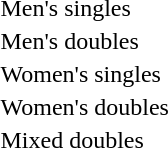<table>
<tr>
<td>Men's singles</td>
<td></td>
<td></td>
<td></td>
</tr>
<tr>
<td>Men's doubles</td>
<td></td>
<td></td>
<td></td>
</tr>
<tr>
<td>Women's singles</td>
<td></td>
<td></td>
<td></td>
</tr>
<tr>
<td>Women's doubles</td>
<td></td>
<td></td>
<td></td>
</tr>
<tr>
<td>Mixed doubles</td>
<td></td>
<td></td>
<td></td>
</tr>
</table>
